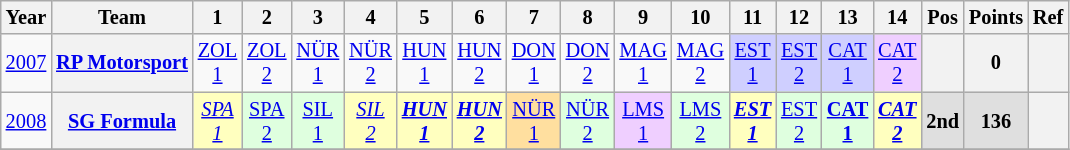<table class="wikitable" style="text-align:center; font-size:85%">
<tr>
<th>Year</th>
<th>Team</th>
<th>1</th>
<th>2</th>
<th>3</th>
<th>4</th>
<th>5</th>
<th>6</th>
<th>7</th>
<th>8</th>
<th>9</th>
<th>10</th>
<th>11</th>
<th>12</th>
<th>13</th>
<th>14</th>
<th>Pos</th>
<th>Points</th>
<th>Ref</th>
</tr>
<tr>
<td><a href='#'>2007</a></td>
<th nowrap><a href='#'>RP Motorsport</a></th>
<td><a href='#'>ZOL<br>1</a></td>
<td><a href='#'>ZOL<br>2</a></td>
<td><a href='#'>NÜR<br>1</a></td>
<td><a href='#'>NÜR<br>2</a></td>
<td><a href='#'>HUN<br>1</a></td>
<td><a href='#'>HUN<br>2</a></td>
<td><a href='#'>DON<br>1</a></td>
<td><a href='#'>DON<br>2</a></td>
<td><a href='#'>MAG<br>1</a></td>
<td><a href='#'>MAG<br>2</a></td>
<td style="background:#CFCFFF;"><a href='#'>EST<br>1</a><br></td>
<td style="background:#CFCFFF;"><a href='#'>EST<br>2</a><br></td>
<td style="background:#CFCFFF;"><a href='#'>CAT<br>1</a><br></td>
<td style="background:#EFCFFF;"><a href='#'>CAT<br>2</a><br></td>
<th></th>
<th>0</th>
<th></th>
</tr>
<tr>
<td><a href='#'>2008</a></td>
<th nowrap><a href='#'>SG Formula</a></th>
<td style="background:#FFFFBF;"><em><a href='#'>SPA<br>1</a></em><br></td>
<td style="background:#DFFFDF;"><a href='#'>SPA<br>2</a><br></td>
<td style="background:#DFFFDF;"><a href='#'>SIL<br>1</a><br></td>
<td style="background:#FFFFBF;"><em><a href='#'>SIL<br>2</a></em><br></td>
<td style="background:#FFFFBF;"><strong><em><a href='#'>HUN<br>1</a></em></strong><br></td>
<td style="background:#FFFFBF;"><strong><em><a href='#'>HUN<br>2</a></em></strong><br></td>
<td style="background:#FFDF9F;"><a href='#'>NÜR<br>1</a><br></td>
<td style="background:#DFFFDF;"><a href='#'>NÜR<br>2</a><br></td>
<td style="background:#EFCFFF;"><a href='#'>LMS<br>1</a><br></td>
<td style="background:#DFFFDF;"><a href='#'>LMS<br>2</a><br></td>
<td style="background:#FFFFBF;"><strong><em><a href='#'>EST<br>1</a></em></strong><br></td>
<td style="background:#DFFFDF;"><a href='#'>EST<br>2</a><br></td>
<td style="background:#DFFFDF;"><strong><a href='#'>CAT<br>1</a></strong><br></td>
<td style="background:#FFFFBF;"><strong><em><a href='#'>CAT<br>2</a></em></strong><br></td>
<th style="background:#DFDFDF;">2nd</th>
<th style="background:#DFDFDF;">136</th>
<th></th>
</tr>
<tr>
</tr>
</table>
